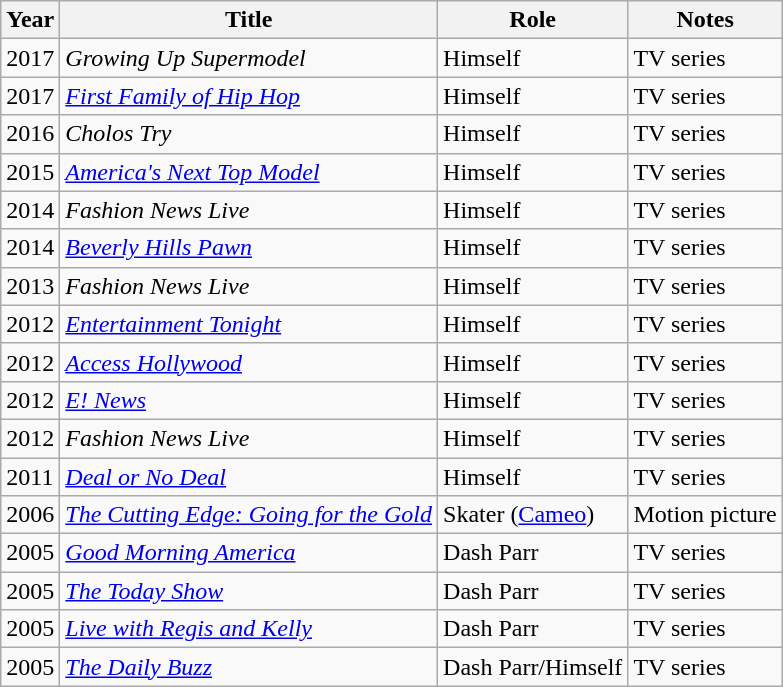<table class="wikitable">
<tr>
<th>Year</th>
<th>Title</th>
<th>Role</th>
<th>Notes</th>
</tr>
<tr>
<td>2017</td>
<td><em>Growing Up Supermodel</em></td>
<td>Himself</td>
<td>TV series</td>
</tr>
<tr>
<td>2017</td>
<td><em><a href='#'>First Family of Hip Hop</a></em></td>
<td>Himself</td>
<td>TV series</td>
</tr>
<tr>
<td>2016</td>
<td><em>Cholos Try</em></td>
<td>Himself</td>
<td>TV series</td>
</tr>
<tr>
<td>2015</td>
<td><em><a href='#'>America's Next Top Model</a></em></td>
<td>Himself</td>
<td>TV series</td>
</tr>
<tr>
<td>2014</td>
<td><em>Fashion News Live</em></td>
<td>Himself</td>
<td>TV series</td>
</tr>
<tr>
<td>2014</td>
<td><em><a href='#'>Beverly Hills Pawn</a></em></td>
<td>Himself</td>
<td>TV series</td>
</tr>
<tr>
<td>2013</td>
<td><em>Fashion News Live</em></td>
<td>Himself</td>
<td>TV series</td>
</tr>
<tr>
<td>2012</td>
<td><em><a href='#'>Entertainment Tonight</a></em></td>
<td>Himself</td>
<td>TV series</td>
</tr>
<tr>
<td>2012</td>
<td><em><a href='#'>Access Hollywood</a></em></td>
<td>Himself</td>
<td>TV series</td>
</tr>
<tr>
<td>2012</td>
<td><em><a href='#'>E! News</a></em></td>
<td>Himself</td>
<td>TV series</td>
</tr>
<tr>
<td>2012</td>
<td><em>Fashion News Live</em></td>
<td>Himself</td>
<td>TV series</td>
</tr>
<tr>
<td>2011</td>
<td><em><a href='#'>Deal or No Deal</a></em></td>
<td>Himself</td>
<td>TV series</td>
</tr>
<tr>
<td>2006</td>
<td><em><a href='#'>The Cutting Edge: Going for the Gold</a></em></td>
<td>Skater (<a href='#'>Cameo</a>)</td>
<td>Motion picture</td>
</tr>
<tr>
<td>2005</td>
<td><em><a href='#'>Good Morning America</a></em></td>
<td>Dash Parr</td>
<td>TV series</td>
</tr>
<tr>
<td>2005</td>
<td><em><a href='#'>The Today Show</a></em></td>
<td>Dash Parr</td>
<td>TV series</td>
</tr>
<tr>
<td>2005</td>
<td><em><a href='#'>Live with Regis and Kelly</a></em></td>
<td>Dash Parr</td>
<td>TV series</td>
</tr>
<tr>
<td>2005</td>
<td><em><a href='#'>The Daily Buzz</a></em></td>
<td>Dash Parr/Himself</td>
<td>TV series</td>
</tr>
</table>
